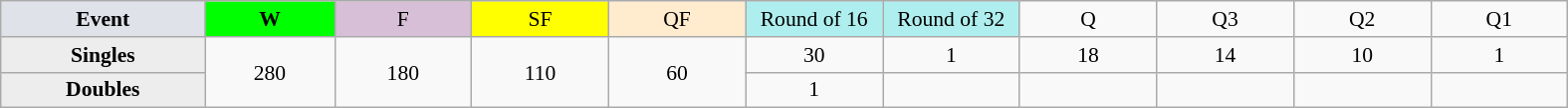<table class=wikitable style=font-size:90%;text-align:center>
<tr>
<td style="width:130px; background:#dfe2e9;"><strong>Event</strong></td>
<td style="width:80px; background:lime;"><strong>W</strong></td>
<td style="width:85px; background:thistle;">F</td>
<td style="width:85px; background:#ff0;">SF</td>
<td style="width:85px; background:#ffebcd;">QF</td>
<td style="width:85px; background:#afeeee;">Round of 16</td>
<td style="width:85px; background:#afeeee;">Round of 32</td>
<td width=85>Q</td>
<td width=85>Q3</td>
<td width=85>Q2</td>
<td width=85>Q1</td>
</tr>
<tr>
<th style="background:#ededed;">Singles</th>
<td rowspan=2>280</td>
<td rowspan=2>180</td>
<td rowspan=2>110</td>
<td rowspan=2>60</td>
<td>30</td>
<td>1</td>
<td>18</td>
<td>14</td>
<td>10</td>
<td>1</td>
</tr>
<tr>
<th style="background:#ededed;">Doubles</th>
<td>1</td>
<td></td>
<td></td>
<td></td>
<td></td>
<td></td>
</tr>
</table>
